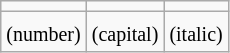<table class="wikitable" style="line-height: 1.2">
<tr align=center>
<td></td>
<td></td>
<td></td>
</tr>
<tr align=center>
<td><small>(number)</small></td>
<td><small>(capital)</small></td>
<td><small>(italic)</small></td>
</tr>
</table>
